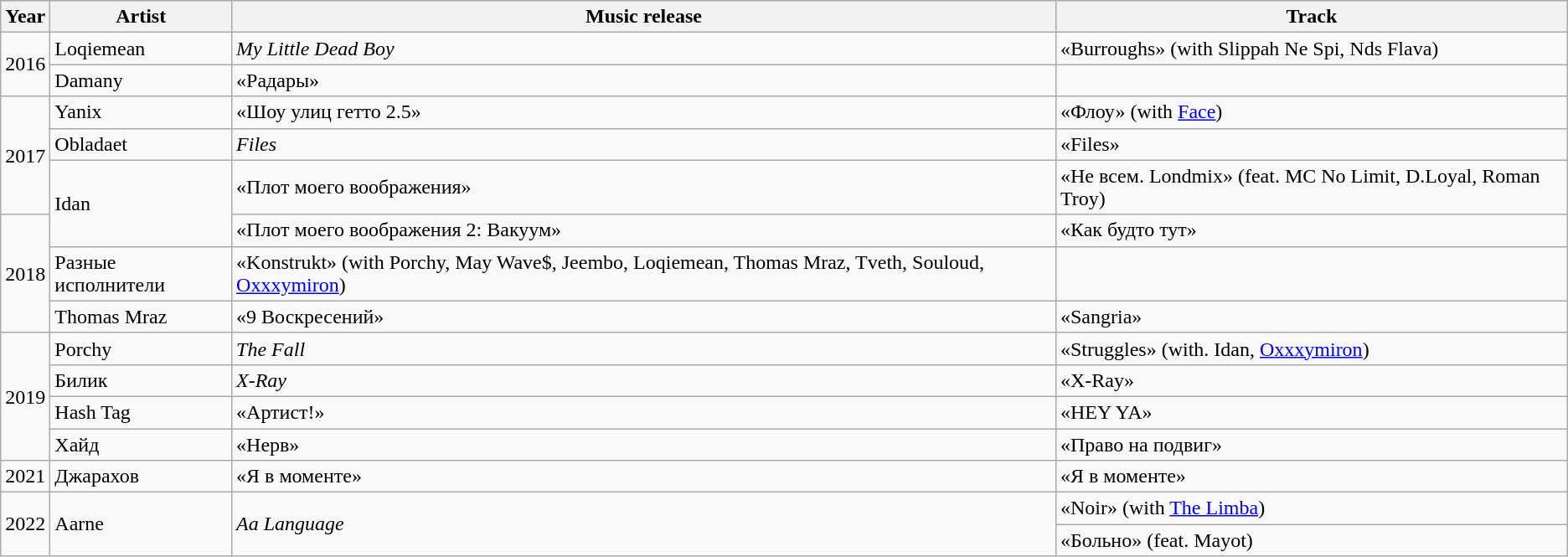<table class="wikitable">
<tr>
<th>Year</th>
<th>Artist</th>
<th>Music release</th>
<th>Track</th>
</tr>
<tr>
<td rowspan="2">2016</td>
<td>Loqiemean</td>
<td><em>My Little Dead Boy</em></td>
<td>«Burroughs» (with Slippah Ne Spi, Nds Flava)</td>
</tr>
<tr>
<td>Damany</td>
<td>«Радары»</td>
</tr>
<tr>
<td rowspan="3">2017</td>
<td>Yanix</td>
<td>«Шоу улиц гетто 2.5»</td>
<td>«Флоу» (with <a href='#'>Face</a>)</td>
</tr>
<tr>
<td>Obladaet</td>
<td><em>Files</em></td>
<td>«Files»</td>
</tr>
<tr>
<td rowspan="2">Idan</td>
<td>«Плот моего воображения»</td>
<td>«Не всем. Londmix» (feat. MC No Limit, D.Loyal, Roman Troy)</td>
</tr>
<tr>
<td rowspan="3">2018</td>
<td>«Плот моего воображения 2: Вакуум»</td>
<td>«Как будто тут»</td>
</tr>
<tr>
<td>Разные исполнители</td>
<td>«Konstrukt» (with Porchy, May Wave$, Jeembo, Loqiemean, Thomas Mraz, Tveth, Souloud, <a href='#'>Oxxxymiron</a>)</td>
</tr>
<tr>
<td>Thomas Mraz</td>
<td>«9 Воскресений»</td>
<td>«Sangria»</td>
</tr>
<tr>
<td rowspan="4">2019</td>
<td>Porchy</td>
<td><em>The Fall</em></td>
<td>«Struggles» (with. Idan, <a href='#'>Oxxxymiron</a>)</td>
</tr>
<tr>
<td>Билик</td>
<td><em>X-Ray</em></td>
<td>«X-Ray»</td>
</tr>
<tr>
<td>Hash Tag</td>
<td>«Артист!»</td>
<td>«HEY YA»</td>
</tr>
<tr>
<td>Хайд</td>
<td>«Нерв»</td>
<td>«Право на подвиг»</td>
</tr>
<tr>
<td>2021</td>
<td>Джарахов</td>
<td>«Я в моменте»</td>
<td>«Я в моменте»</td>
</tr>
<tr>
<td rowspan="2">2022</td>
<td rowspan="2">Aarne</td>
<td rowspan="2"><em>Aa Language</em></td>
<td>«Noir» (with <a href='#'>The Limba</a>)</td>
</tr>
<tr>
<td>«Больно» (feat. Mayot)</td>
</tr>
</table>
